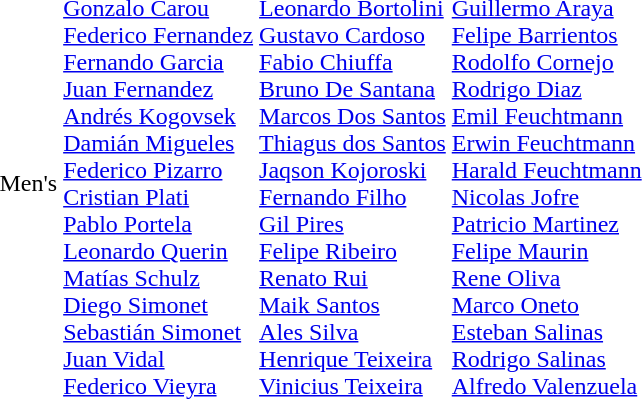<table>
<tr>
<td>Men's</td>
<td><br><a href='#'>Gonzalo Carou</a><br><a href='#'>Federico Fernandez</a><br><a href='#'>Fernando Garcia</a><br><a href='#'>Juan Fernandez</a><br><a href='#'>Andrés Kogovsek</a><br><a href='#'>Damián Migueles</a><br><a href='#'>Federico Pizarro</a><br><a href='#'>Cristian Plati</a><br><a href='#'>Pablo Portela</a><br><a href='#'>Leonardo Querin</a><br><a href='#'>Matías Schulz</a><br><a href='#'>Diego Simonet</a><br><a href='#'>Sebastián Simonet</a><br><a href='#'>Juan Vidal</a><br><a href='#'>Federico Vieyra</a></td>
<td><br><a href='#'>Leonardo Bortolini</a><br><a href='#'>Gustavo Cardoso</a><br><a href='#'>Fabio Chiuffa</a><br><a href='#'>Bruno De Santana</a><br><a href='#'>Marcos Dos Santos</a><br><a href='#'>Thiagus dos Santos</a><br><a href='#'>Jaqson Kojoroski</a><br><a href='#'>Fernando Filho</a><br><a href='#'>Gil Pires</a><br><a href='#'>Felipe Ribeiro</a><br><a href='#'>Renato Rui</a><br><a href='#'>Maik Santos</a><br><a href='#'>Ales Silva</a><br><a href='#'>Henrique Teixeira</a><br><a href='#'>Vinicius Teixeira</a></td>
<td><br><a href='#'>Guillermo Araya</a><br><a href='#'>Felipe Barrientos</a><br><a href='#'>Rodolfo Cornejo</a><br><a href='#'>Rodrigo Diaz</a><br><a href='#'>Emil Feuchtmann</a><br><a href='#'>Erwin Feuchtmann</a><br><a href='#'>Harald Feuchtmann</a><br><a href='#'>Nicolas Jofre</a><br><a href='#'>Patricio Martinez</a><br><a href='#'>Felipe Maurin</a><br><a href='#'>Rene Oliva</a><br><a href='#'>Marco Oneto</a><br><a href='#'>Esteban Salinas</a><br><a href='#'>Rodrigo Salinas</a><br><a href='#'>Alfredo Valenzuela</a></td>
</tr>
</table>
